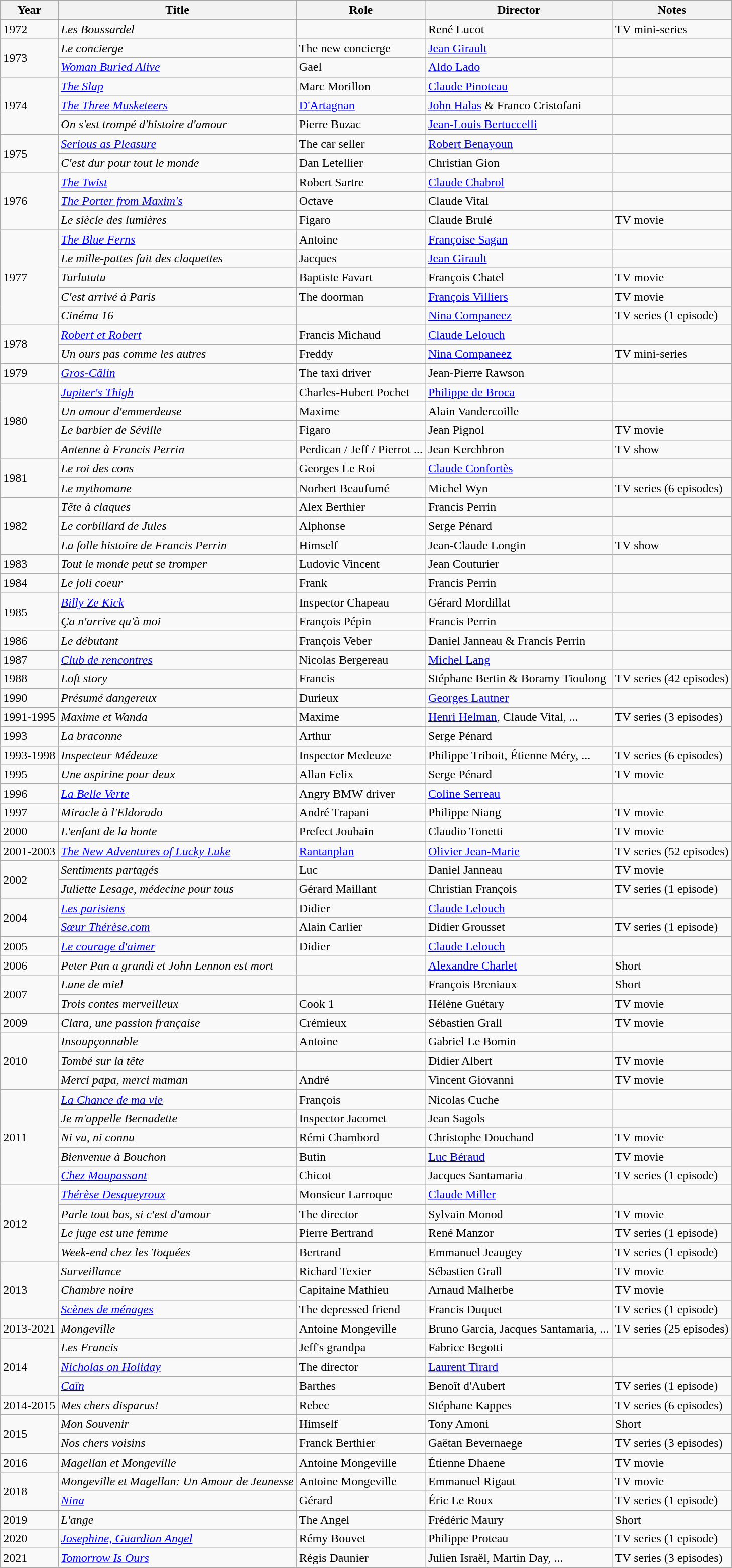<table class="wikitable">
<tr>
<th>Year</th>
<th>Title</th>
<th>Role</th>
<th>Director</th>
<th>Notes</th>
</tr>
<tr>
<td>1972</td>
<td><em>Les Boussardel</em></td>
<td></td>
<td>René Lucot</td>
<td>TV mini-series</td>
</tr>
<tr>
<td rowspan=2>1973</td>
<td><em>Le concierge</em></td>
<td>The new concierge</td>
<td><a href='#'>Jean Girault</a></td>
<td></td>
</tr>
<tr>
<td><em><a href='#'>Woman Buried Alive</a></em></td>
<td>Gael</td>
<td><a href='#'>Aldo Lado</a></td>
<td></td>
</tr>
<tr>
<td rowspan=3>1974</td>
<td><em><a href='#'>The Slap</a></em></td>
<td>Marc Morillon</td>
<td><a href='#'>Claude Pinoteau</a></td>
<td></td>
</tr>
<tr>
<td><em><a href='#'>The Three Musketeers</a></em></td>
<td><a href='#'>D'Artagnan</a></td>
<td><a href='#'>John Halas</a> & Franco Cristofani</td>
<td></td>
</tr>
<tr>
<td><em>On s'est trompé d'histoire d'amour</em></td>
<td>Pierre Buzac</td>
<td><a href='#'>Jean-Louis Bertuccelli</a></td>
<td></td>
</tr>
<tr>
<td rowspan=2>1975</td>
<td><em><a href='#'>Serious as Pleasure</a></em></td>
<td>The car seller</td>
<td><a href='#'>Robert Benayoun</a></td>
<td></td>
</tr>
<tr>
<td><em>C'est dur pour tout le monde</em></td>
<td>Dan Letellier</td>
<td>Christian Gion</td>
<td></td>
</tr>
<tr>
<td rowspan=3>1976</td>
<td><em><a href='#'>The Twist</a></em></td>
<td>Robert Sartre</td>
<td><a href='#'>Claude Chabrol</a></td>
<td></td>
</tr>
<tr>
<td><em><a href='#'>The Porter from Maxim's</a></em></td>
<td>Octave</td>
<td>Claude Vital</td>
<td></td>
</tr>
<tr>
<td><em>Le siècle des lumières</em></td>
<td>Figaro</td>
<td>Claude Brulé</td>
<td>TV movie</td>
</tr>
<tr>
<td rowspan=5>1977</td>
<td><em><a href='#'>The Blue Ferns</a></em></td>
<td>Antoine</td>
<td><a href='#'>Françoise Sagan</a></td>
<td></td>
</tr>
<tr>
<td><em>Le mille-pattes fait des claquettes</em></td>
<td>Jacques</td>
<td><a href='#'>Jean Girault</a></td>
<td></td>
</tr>
<tr>
<td><em>Turlututu</em></td>
<td>Baptiste Favart</td>
<td>François Chatel</td>
<td>TV movie</td>
</tr>
<tr>
<td><em>C'est arrivé à Paris</em></td>
<td>The doorman</td>
<td><a href='#'>François Villiers</a></td>
<td>TV movie</td>
</tr>
<tr>
<td><em>Cinéma 16</em></td>
<td></td>
<td><a href='#'>Nina Companeez</a></td>
<td>TV series (1 episode)</td>
</tr>
<tr>
<td rowspan=2>1978</td>
<td><em><a href='#'>Robert et Robert</a></em></td>
<td>Francis Michaud</td>
<td><a href='#'>Claude Lelouch</a></td>
<td></td>
</tr>
<tr>
<td><em>Un ours pas comme les autres</em></td>
<td>Freddy</td>
<td><a href='#'>Nina Companeez</a></td>
<td>TV mini-series</td>
</tr>
<tr>
<td>1979</td>
<td><em><a href='#'>Gros-Câlin</a></em></td>
<td>The taxi driver</td>
<td>Jean-Pierre Rawson</td>
<td></td>
</tr>
<tr>
<td rowspan=4>1980</td>
<td><em><a href='#'>Jupiter's Thigh</a></em></td>
<td>Charles-Hubert Pochet</td>
<td><a href='#'>Philippe de Broca</a></td>
<td></td>
</tr>
<tr>
<td><em>Un amour d'emmerdeuse</em></td>
<td>Maxime</td>
<td>Alain Vandercoille</td>
<td></td>
</tr>
<tr>
<td><em>Le barbier de Séville</em></td>
<td>Figaro</td>
<td>Jean Pignol</td>
<td>TV movie</td>
</tr>
<tr>
<td><em>Antenne à Francis Perrin</em></td>
<td>Perdican / Jeff / Pierrot ...</td>
<td>Jean Kerchbron</td>
<td>TV show</td>
</tr>
<tr>
<td rowspan=2>1981</td>
<td><em>Le roi des cons</em></td>
<td>Georges Le Roi</td>
<td><a href='#'>Claude Confortès</a></td>
<td></td>
</tr>
<tr>
<td><em>Le mythomane</em></td>
<td>Norbert Beaufumé</td>
<td>Michel Wyn</td>
<td>TV series (6 episodes)</td>
</tr>
<tr>
<td rowspan=3>1982</td>
<td><em>Tête à claques</em></td>
<td>Alex Berthier</td>
<td>Francis Perrin</td>
<td></td>
</tr>
<tr>
<td><em>Le corbillard de Jules</em></td>
<td>Alphonse</td>
<td>Serge Pénard</td>
<td></td>
</tr>
<tr>
<td><em>La folle histoire de Francis Perrin</em></td>
<td>Himself</td>
<td>Jean-Claude Longin</td>
<td>TV show</td>
</tr>
<tr>
<td>1983</td>
<td><em>Tout le monde peut se tromper</em></td>
<td>Ludovic Vincent</td>
<td>Jean Couturier</td>
<td></td>
</tr>
<tr>
<td>1984</td>
<td><em>Le joli coeur</em></td>
<td>Frank</td>
<td>Francis Perrin</td>
<td></td>
</tr>
<tr>
<td rowspan=2>1985</td>
<td><em><a href='#'>Billy Ze Kick</a></em></td>
<td>Inspector Chapeau</td>
<td>Gérard Mordillat</td>
<td></td>
</tr>
<tr>
<td><em>Ça n'arrive qu'à moi</em></td>
<td>François Pépin</td>
<td>Francis Perrin</td>
<td></td>
</tr>
<tr>
<td>1986</td>
<td><em>Le débutant</em></td>
<td>François Veber</td>
<td>Daniel Janneau & Francis Perrin</td>
<td></td>
</tr>
<tr>
<td>1987</td>
<td><em><a href='#'>Club de rencontres</a></em></td>
<td>Nicolas Bergereau</td>
<td><a href='#'>Michel Lang</a></td>
<td></td>
</tr>
<tr>
<td>1988</td>
<td><em>Loft story</em></td>
<td>Francis</td>
<td>Stéphane Bertin & Boramy Tioulong</td>
<td>TV series (42 episodes)</td>
</tr>
<tr>
<td>1990</td>
<td><em>Présumé dangereux</em></td>
<td>Durieux</td>
<td><a href='#'>Georges Lautner</a></td>
<td></td>
</tr>
<tr>
<td>1991-1995</td>
<td><em>Maxime et Wanda</em></td>
<td>Maxime</td>
<td><a href='#'>Henri Helman</a>, Claude Vital, ...</td>
<td>TV series (3 episodes)</td>
</tr>
<tr>
<td>1993</td>
<td><em>La braconne</em></td>
<td>Arthur</td>
<td>Serge Pénard</td>
<td></td>
</tr>
<tr>
<td>1993-1998</td>
<td><em>Inspecteur Médeuze</em></td>
<td>Inspector Medeuze</td>
<td>Philippe Triboit, Étienne Méry, ...</td>
<td>TV series (6 episodes)</td>
</tr>
<tr>
<td>1995</td>
<td><em>Une aspirine pour deux</em></td>
<td>Allan Felix</td>
<td>Serge Pénard</td>
<td>TV movie</td>
</tr>
<tr>
<td>1996</td>
<td><em><a href='#'>La Belle Verte</a></em></td>
<td>Angry BMW driver</td>
<td><a href='#'>Coline Serreau</a></td>
<td></td>
</tr>
<tr>
<td>1997</td>
<td><em>Miracle à l'Eldorado</em></td>
<td>André Trapani</td>
<td>Philippe Niang</td>
<td>TV movie</td>
</tr>
<tr>
<td>2000</td>
<td><em>L'enfant de la honte</em></td>
<td>Prefect Joubain</td>
<td>Claudio Tonetti</td>
<td>TV movie</td>
</tr>
<tr>
<td>2001-2003</td>
<td><em><a href='#'>The New Adventures of Lucky Luke</a></em></td>
<td><a href='#'>Rantanplan</a></td>
<td><a href='#'>Olivier Jean-Marie</a></td>
<td>TV series (52 episodes)</td>
</tr>
<tr>
<td rowspan=2>2002</td>
<td><em>Sentiments partagés</em></td>
<td>Luc</td>
<td>Daniel Janneau</td>
<td>TV movie</td>
</tr>
<tr>
<td><em>Juliette Lesage, médecine pour tous</em></td>
<td>Gérard Maillant</td>
<td>Christian François</td>
<td>TV series (1 episode)</td>
</tr>
<tr>
<td rowspan=2>2004</td>
<td><em><a href='#'>Les parisiens</a></em></td>
<td>Didier</td>
<td><a href='#'>Claude Lelouch</a></td>
<td></td>
</tr>
<tr>
<td><em><a href='#'>Sœur Thérèse.com</a></em></td>
<td>Alain Carlier</td>
<td>Didier Grousset</td>
<td>TV series (1 episode)</td>
</tr>
<tr>
<td>2005</td>
<td><em><a href='#'>Le courage d'aimer</a></em></td>
<td>Didier</td>
<td><a href='#'>Claude Lelouch</a></td>
<td></td>
</tr>
<tr>
<td>2006</td>
<td><em>Peter Pan a grandi et John Lennon est mort</em></td>
<td></td>
<td><a href='#'>Alexandre Charlet</a></td>
<td>Short</td>
</tr>
<tr>
<td rowspan=2>2007</td>
<td><em>Lune de miel</em></td>
<td></td>
<td>François Breniaux</td>
<td>Short</td>
</tr>
<tr>
<td><em>Trois contes merveilleux</em></td>
<td>Cook 1</td>
<td>Hélène Guétary</td>
<td>TV movie</td>
</tr>
<tr>
<td>2009</td>
<td><em>Clara, une passion française</em></td>
<td>Crémieux</td>
<td>Sébastien Grall</td>
<td>TV movie</td>
</tr>
<tr>
<td rowspan=3>2010</td>
<td><em>Insoupçonnable</em></td>
<td>Antoine</td>
<td>Gabriel Le Bomin</td>
<td></td>
</tr>
<tr>
<td><em>Tombé sur la tête</em></td>
<td></td>
<td>Didier Albert</td>
<td>TV movie</td>
</tr>
<tr>
<td><em>Merci papa, merci maman</em></td>
<td>André</td>
<td>Vincent Giovanni</td>
<td>TV movie</td>
</tr>
<tr>
<td rowspan=5>2011</td>
<td><em><a href='#'>La Chance de ma vie</a></em></td>
<td>François</td>
<td>Nicolas Cuche</td>
<td></td>
</tr>
<tr>
<td><em>Je m'appelle Bernadette</em></td>
<td>Inspector Jacomet</td>
<td>Jean Sagols</td>
<td></td>
</tr>
<tr>
<td><em>Ni vu, ni connu</em></td>
<td>Rémi Chambord</td>
<td>Christophe Douchand</td>
<td>TV movie</td>
</tr>
<tr>
<td><em>Bienvenue à Bouchon</em></td>
<td>Butin</td>
<td><a href='#'>Luc Béraud</a></td>
<td>TV movie</td>
</tr>
<tr>
<td><em><a href='#'>Chez Maupassant</a></em></td>
<td>Chicot</td>
<td>Jacques Santamaria</td>
<td>TV series (1 episode)</td>
</tr>
<tr>
<td rowspan=4>2012</td>
<td><em><a href='#'>Thérèse Desqueyroux</a></em></td>
<td>Monsieur Larroque</td>
<td><a href='#'>Claude Miller</a></td>
<td></td>
</tr>
<tr>
<td><em>Parle tout bas, si c'est d'amour</em></td>
<td>The director</td>
<td>Sylvain Monod</td>
<td>TV movie</td>
</tr>
<tr>
<td><em>Le juge est une femme</em></td>
<td>Pierre Bertrand</td>
<td>René Manzor</td>
<td>TV series (1 episode)</td>
</tr>
<tr>
<td><em>Week-end chez les Toquées</em></td>
<td>Bertrand</td>
<td>Emmanuel Jeaugey</td>
<td>TV series (1 episode)</td>
</tr>
<tr>
<td rowspan=3>2013</td>
<td><em>Surveillance</em></td>
<td>Richard Texier</td>
<td>Sébastien Grall</td>
<td>TV movie</td>
</tr>
<tr>
<td><em>Chambre noire</em></td>
<td>Capitaine Mathieu</td>
<td>Arnaud Malherbe</td>
<td>TV movie</td>
</tr>
<tr>
<td><em><a href='#'>Scènes de ménages</a></em></td>
<td>The depressed friend</td>
<td>Francis Duquet</td>
<td>TV series (1 episode)</td>
</tr>
<tr>
<td>2013-2021</td>
<td><em>Mongeville</em></td>
<td>Antoine Mongeville</td>
<td>Bruno Garcia, Jacques Santamaria, ...</td>
<td>TV series (25 episodes)</td>
</tr>
<tr>
<td rowspan=3>2014</td>
<td><em>Les Francis</em></td>
<td>Jeff's grandpa</td>
<td>Fabrice Begotti</td>
<td></td>
</tr>
<tr>
<td><em><a href='#'>Nicholas on Holiday</a></em></td>
<td>The director</td>
<td><a href='#'>Laurent Tirard</a></td>
<td></td>
</tr>
<tr>
<td><em><a href='#'>Caïn</a></em></td>
<td>Barthes</td>
<td>Benoît d'Aubert</td>
<td>TV series (1 episode)</td>
</tr>
<tr>
<td>2014-2015</td>
<td><em>Mes chers disparus!</em></td>
<td>Rebec</td>
<td>Stéphane Kappes</td>
<td>TV series (6 episodes)</td>
</tr>
<tr>
<td rowspan=2>2015</td>
<td><em>Mon Souvenir</em></td>
<td>Himself</td>
<td>Tony Amoni</td>
<td>Short</td>
</tr>
<tr>
<td><em>Nos chers voisins</em></td>
<td>Franck Berthier</td>
<td>Gaëtan Bevernaege</td>
<td>TV series (3 episodes)</td>
</tr>
<tr>
<td>2016</td>
<td><em>Magellan et Mongeville</em></td>
<td>Antoine Mongeville</td>
<td>Étienne Dhaene</td>
<td>TV movie</td>
</tr>
<tr>
<td rowspan=2>2018</td>
<td><em>Mongeville et Magellan: Un Amour de Jeunesse</em></td>
<td>Antoine Mongeville</td>
<td>Emmanuel Rigaut</td>
<td>TV movie</td>
</tr>
<tr>
<td><em><a href='#'>Nina</a></em></td>
<td>Gérard</td>
<td>Éric Le Roux</td>
<td>TV series (1 episode)</td>
</tr>
<tr>
<td>2019</td>
<td><em>L'ange</em></td>
<td>The Angel</td>
<td>Frédéric Maury</td>
<td>Short</td>
</tr>
<tr>
<td>2020</td>
<td><em><a href='#'>Josephine, Guardian Angel</a></em></td>
<td>Rémy Bouvet</td>
<td>Philippe Proteau</td>
<td>TV series (1 episode)</td>
</tr>
<tr>
<td>2021</td>
<td><em><a href='#'>Tomorrow Is Ours</a></em></td>
<td>Régis Daunier</td>
<td>Julien Israël, Martin Day, ...</td>
<td>TV series (3 episodes)</td>
</tr>
<tr>
</tr>
</table>
